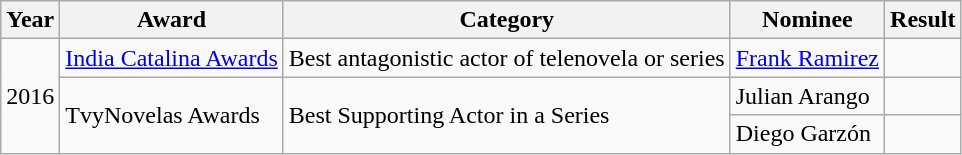<table class="wikitable">
<tr>
<th scope="col">Year</th>
<th scope="col">Award</th>
<th scope="col">Category</th>
<th scope="col">Nominee</th>
<th scope="col">Result</th>
</tr>
<tr>
<td rowspan="3">2016</td>
<td><a href='#'>India Catalina Awards</a></td>
<td scope="row">Best antagonistic actor of telenovela or series</td>
<td><a href='#'>Frank Ramirez</a></td>
<td></td>
</tr>
<tr>
<td rowspan="2">TvyNovelas Awards</td>
<td scope="row" rowspan=2>Best Supporting Actor in a Series</td>
<td>Julian Arango</td>
<td></td>
</tr>
<tr>
<td>Diego Garzón</td>
<td></td>
</tr>
</table>
